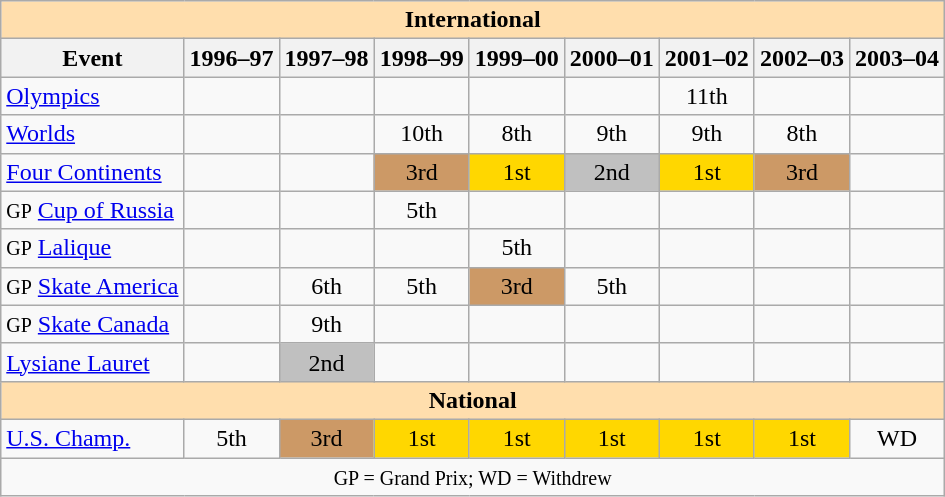<table class="wikitable" style="text-align:center">
<tr>
<th style="background-color: #ffdead; " colspan=9 align=center><strong>International</strong></th>
</tr>
<tr>
<th>Event</th>
<th>1996–97</th>
<th>1997–98</th>
<th>1998–99</th>
<th>1999–00</th>
<th>2000–01</th>
<th>2001–02</th>
<th>2002–03</th>
<th>2003–04</th>
</tr>
<tr>
<td align=left><a href='#'>Olympics</a></td>
<td></td>
<td></td>
<td></td>
<td></td>
<td></td>
<td>11th</td>
<td></td>
<td></td>
</tr>
<tr>
<td align=left><a href='#'>Worlds</a></td>
<td></td>
<td></td>
<td>10th</td>
<td>8th</td>
<td>9th</td>
<td>9th</td>
<td>8th</td>
<td></td>
</tr>
<tr>
<td align=left><a href='#'>Four Continents</a></td>
<td></td>
<td></td>
<td bgcolor=cc9966>3rd</td>
<td bgcolor=gold>1st</td>
<td bgcolor=silver>2nd</td>
<td bgcolor=gold>1st</td>
<td bgcolor=cc9966>3rd</td>
<td></td>
</tr>
<tr>
<td align=left><small>GP</small> <a href='#'>Cup of Russia</a></td>
<td></td>
<td></td>
<td>5th</td>
<td></td>
<td></td>
<td></td>
<td></td>
<td></td>
</tr>
<tr>
<td align=left><small>GP</small> <a href='#'>Lalique</a></td>
<td></td>
<td></td>
<td></td>
<td>5th</td>
<td></td>
<td></td>
<td></td>
<td></td>
</tr>
<tr>
<td align=left><small>GP</small> <a href='#'>Skate America</a></td>
<td></td>
<td>6th</td>
<td>5th</td>
<td bgcolor=cc9966>3rd</td>
<td>5th</td>
<td></td>
<td></td>
<td></td>
</tr>
<tr>
<td align=left><small>GP</small> <a href='#'>Skate Canada</a></td>
<td></td>
<td>9th</td>
<td></td>
<td></td>
<td></td>
<td></td>
<td></td>
<td></td>
</tr>
<tr>
<td align=left><a href='#'>Lysiane Lauret</a></td>
<td></td>
<td bgcolor=silver>2nd</td>
<td></td>
<td></td>
<td></td>
<td></td>
<td></td>
<td></td>
</tr>
<tr>
<th style="background-color: #ffdead; " colspan=9 align=center><strong>National</strong></th>
</tr>
<tr>
<td align=left><a href='#'>U.S. Champ.</a></td>
<td>5th</td>
<td bgcolor=cc9966>3rd</td>
<td bgcolor=gold>1st</td>
<td bgcolor=gold>1st</td>
<td bgcolor=gold>1st</td>
<td bgcolor=gold>1st</td>
<td bgcolor=gold>1st</td>
<td>WD</td>
</tr>
<tr>
<td colspan=9 align=center><small> GP = Grand Prix; WD = Withdrew </small></td>
</tr>
</table>
